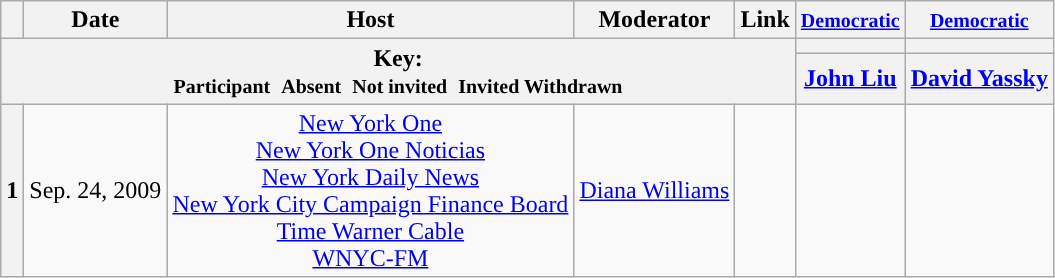<table class="wikitable" style="text-align:center;">
<tr>
<th scope="col"></th>
<th scope="col">Date</th>
<th scope="col">Host</th>
<th scope="col">Moderator</th>
<th scope="col">Link</th>
<th scope="col"><small><a href='#'>Democratic</a></small></th>
<th scope="col"><small><a href='#'>Democratic</a></small></th>
</tr>
<tr>
<th colspan="5" rowspan="2">Key:<br> <small>Participant </small>  <small>Absent </small>  <small>Not invited </small>  <small>Invited  Withdrawn</small></th>
<th scope="col" style="background:"></th>
<th scope="col" style="background:"></th>
</tr>
<tr>
<th scope="col"><a href='#'>John Liu</a></th>
<th scope="col"><a href='#'>David Yassky</a></th>
</tr>
<tr>
<th>1</th>
<td style="white-space:nowrap;">Sep. 24, 2009</td>
<td style="white-space:nowrap;"><a href='#'>New York One</a><br><a href='#'>New York One Noticias</a><br><a href='#'>New York Daily News</a><br><a href='#'>New York City Campaign Finance Board</a><br><a href='#'>Time Warner Cable</a><br><a href='#'>WNYC-FM</a></td>
<td style="white-space:nowrap;"><a href='#'>Diana Williams</a></td>
<td style="white-space:nowrap;"></td>
<td></td>
<td></td>
</tr>
</table>
